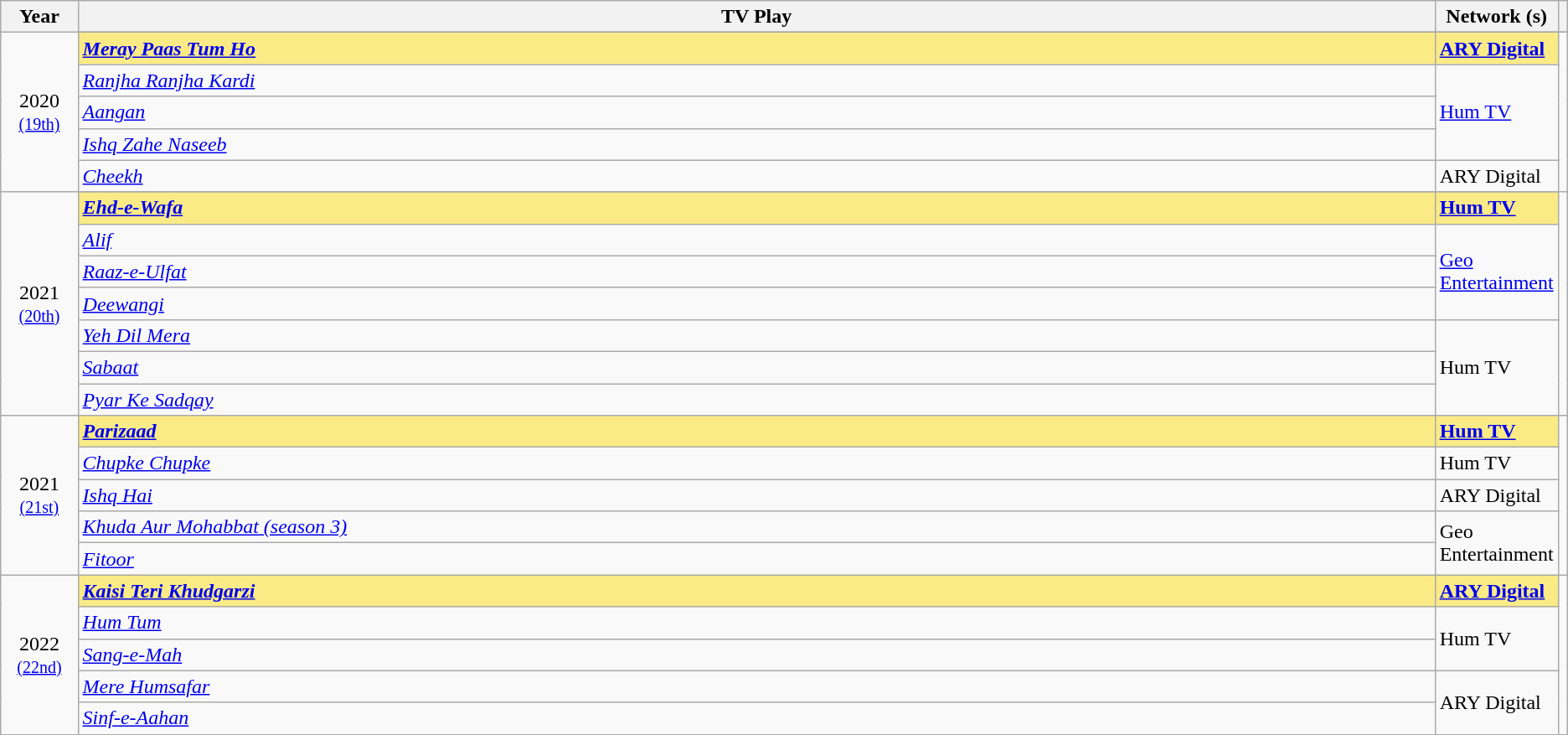<table class="wikitable sortable" style="text-align:left;">
<tr>
<th scope="col" style="width:5%; text-align:center;">Year</th>
<th scope="col" style="width:90%;text-align:center;">TV Play</th>
<th scope="col" style="width:5%;text-align:center;">Network (s)</th>
<th></th>
</tr>
<tr>
<td rowspan="6" style="text-align:center">2020<br><small><a href='#'>(19th)</a></small></td>
</tr>
<tr>
<td style="background:#FAEB86;"><strong><em><a href='#'>Meray Paas Tum Ho</a></em></strong></td>
<td style="background:#FAEB86;"><strong><a href='#'>ARY Digital</a></strong></td>
<td rowspan="6"></td>
</tr>
<tr>
<td><em><a href='#'>Ranjha Ranjha Kardi</a></em></td>
<td rowspan="3"><a href='#'>Hum TV</a></td>
</tr>
<tr>
<td><em><a href='#'>Aangan</a></em></td>
</tr>
<tr>
<td><em><a href='#'>Ishq Zahe Naseeb</a></em></td>
</tr>
<tr>
<td><em><a href='#'>Cheekh</a></em></td>
<td>ARY Digital</td>
</tr>
<tr>
<td rowspan="8" style="text-align:center">2021<br><small><a href='#'>(20th)</a></small></td>
</tr>
<tr>
<td style="background:#FAEB86;"><strong><em><a href='#'>Ehd-e-Wafa</a></em></strong></td>
<td style="background:#FAEB86;"><strong><a href='#'>Hum TV</a></strong></td>
<td rowspan="7"></td>
</tr>
<tr>
<td><em><a href='#'>Alif</a></em></td>
<td rowspan="3"><a href='#'>Geo Entertainment</a></td>
</tr>
<tr>
<td><em><a href='#'>Raaz-e-Ulfat</a></em></td>
</tr>
<tr>
<td><em><a href='#'>Deewangi</a></em></td>
</tr>
<tr>
<td><em><a href='#'>Yeh Dil Mera</a></em></td>
<td rowspan="3">Hum TV</td>
</tr>
<tr>
<td><em><a href='#'>Sabaat</a></em></td>
</tr>
<tr>
<td><em><a href='#'>Pyar Ke Sadqay</a></em></td>
</tr>
<tr>
<td rowspan="5" style="text-align:center">2021<br><small><a href='#'>(21st)</a></small></td>
<td style="background:#FAEB86;"><strong><em><a href='#'>Parizaad</a></em></strong></td>
<td style="background:#FAEB86;"><strong><a href='#'>Hum TV</a></strong></td>
<td rowspan="5"></td>
</tr>
<tr>
<td><em><a href='#'>Chupke Chupke</a></em></td>
<td>Hum TV</td>
</tr>
<tr>
<td><em><a href='#'>Ishq Hai</a></em></td>
<td>ARY Digital</td>
</tr>
<tr>
<td><em><a href='#'>Khuda Aur Mohabbat (season 3)</a></em></td>
<td rowspan="2">Geo Entertainment</td>
</tr>
<tr>
<td><em><a href='#'>Fitoor</a></em></td>
</tr>
<tr>
<td rowspan="5" style="text-align:center">2022<br><small><a href='#'>(22nd)</a></small></td>
<td style="background:#FAEB86;"><strong><em><a href='#'>Kaisi Teri Khudgarzi</a></em></strong></td>
<td style="background:#FAEB86;"><strong><a href='#'>ARY Digital</a></strong></td>
<td rowspan="5"></td>
</tr>
<tr>
<td><em><a href='#'>Hum Tum</a></em></td>
<td rowspan="2">Hum TV</td>
</tr>
<tr>
<td><em><a href='#'>Sang-e-Mah</a></em></td>
</tr>
<tr>
<td><em><a href='#'>Mere Humsafar</a></em></td>
<td rowspan="2">ARY Digital</td>
</tr>
<tr>
<td><em><a href='#'>Sinf-e-Aahan</a></em></td>
</tr>
</table>
